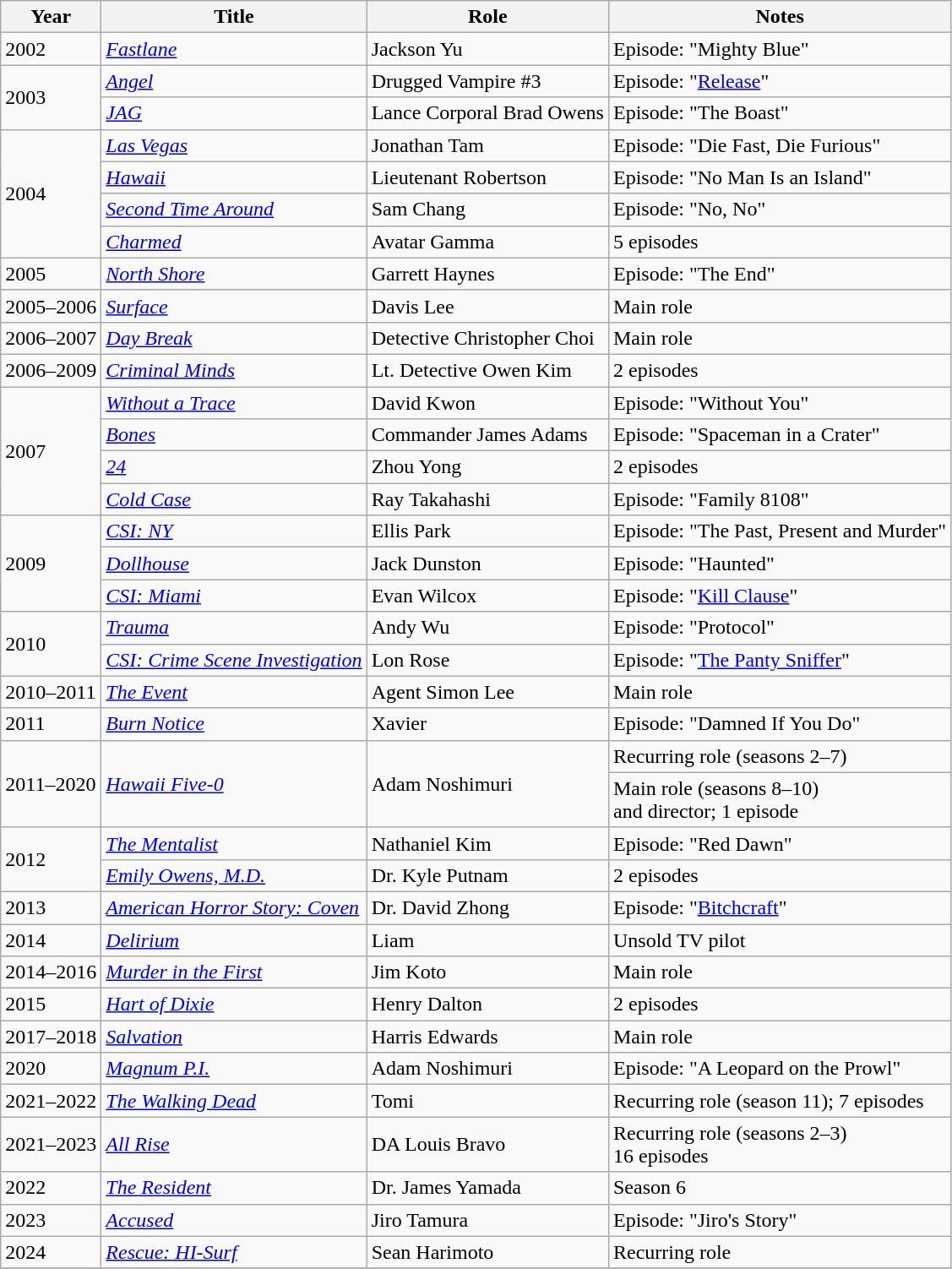<table class="wikitable sortable">
<tr>
<th>Year</th>
<th>Title</th>
<th>Role</th>
<th class="unsortable">Notes</th>
</tr>
<tr>
<td>2002</td>
<td><em><a href='#'>Fastlane</a></em></td>
<td>Jackson Yu</td>
<td>Episode: "Mighty Blue"</td>
</tr>
<tr>
<td rowspan="2">2003</td>
<td><em><a href='#'>Angel</a></em></td>
<td>Drugged Vampire #3</td>
<td>Episode: "<a href='#'>Release</a>"</td>
</tr>
<tr>
<td><em><a href='#'>JAG</a></em></td>
<td>Lance Corporal Brad Owens</td>
<td>Episode: "The Boast"</td>
</tr>
<tr>
<td rowspan="4">2004</td>
<td><em><a href='#'>Las Vegas</a></em></td>
<td>Jonathan Tam</td>
<td>Episode: "Die Fast, Die Furious"</td>
</tr>
<tr>
<td><em><a href='#'>Hawaii</a></em></td>
<td>Lieutenant Robertson</td>
<td>Episode: "No Man Is an Island"</td>
</tr>
<tr>
<td><em><a href='#'>Second Time Around</a></em></td>
<td>Sam Chang</td>
<td>Episode: "No, No"</td>
</tr>
<tr>
<td><em><a href='#'>Charmed</a></em></td>
<td>Avatar Gamma</td>
<td>5 episodes</td>
</tr>
<tr>
<td>2005</td>
<td><em><a href='#'>North Shore</a></em></td>
<td>Garrett Haynes</td>
<td>Episode: "The End"</td>
</tr>
<tr>
<td>2005–2006</td>
<td><em><a href='#'>Surface</a></em></td>
<td>Davis Lee</td>
<td>Main role</td>
</tr>
<tr>
<td>2006–2007</td>
<td><em><a href='#'>Day Break</a></em></td>
<td>Detective Christopher Choi</td>
<td>Main role</td>
</tr>
<tr>
<td>2006–2009</td>
<td><em><a href='#'>Criminal Minds</a></em></td>
<td>Lt. Detective Owen Kim</td>
<td>2 episodes</td>
</tr>
<tr>
<td rowspan="4">2007</td>
<td><em><a href='#'>Without a Trace</a></em></td>
<td>David Kwon</td>
<td>Episode: "Without You"</td>
</tr>
<tr>
<td><em><a href='#'>Bones</a></em></td>
<td>Commander James Adams</td>
<td>Episode: "Spaceman in a Crater"</td>
</tr>
<tr>
<td><em><a href='#'>24</a></em></td>
<td>Zhou Yong</td>
<td>2 episodes</td>
</tr>
<tr>
<td><em><a href='#'>Cold Case</a></em></td>
<td>Ray Takahashi</td>
<td>Episode: "Family 8108"</td>
</tr>
<tr>
<td rowspan="3">2009</td>
<td><em><a href='#'>CSI: NY</a></em></td>
<td>Ellis Park</td>
<td>Episode: "The Past, Present and Murder"</td>
</tr>
<tr>
<td><em><a href='#'>Dollhouse</a></em></td>
<td>Jack Dunston</td>
<td>Episode: "Haunted"</td>
</tr>
<tr>
<td><em><a href='#'>CSI: Miami</a></em></td>
<td>Evan Wilcox</td>
<td>Episode: "<a href='#'>Kill Clause</a>"</td>
</tr>
<tr>
<td rowspan="2">2010</td>
<td><em><a href='#'>Trauma</a></em></td>
<td>Andy Wu</td>
<td>Episode: "Protocol"</td>
</tr>
<tr>
<td><em><a href='#'>CSI: Crime Scene Investigation</a></em></td>
<td>Lon Rose</td>
<td>Episode: "<a href='#'>The Panty Sniffer</a>"</td>
</tr>
<tr>
<td>2010–2011</td>
<td><em><a href='#'>The Event</a></em></td>
<td>Agent Simon Lee</td>
<td>Main role</td>
</tr>
<tr>
<td>2011</td>
<td><em><a href='#'>Burn Notice</a></em></td>
<td>Xavier</td>
<td>Episode: "Damned If You Do"</td>
</tr>
<tr>
<td rowspan="2">2011–2020</td>
<td rowspan="2"><em><a href='#'>Hawaii Five-0</a></em></td>
<td rowspan="2">Adam Noshimuri</td>
<td>Recurring role (seasons 2–7)</td>
</tr>
<tr>
<td>Main role (seasons 8–10)<br>and director; 1 episode</td>
</tr>
<tr>
<td rowspan="2">2012</td>
<td><em><a href='#'>The Mentalist</a></em></td>
<td>Nathaniel Kim</td>
<td>Episode: "Red Dawn"</td>
</tr>
<tr>
<td><em><a href='#'>Emily Owens, M.D.</a></em></td>
<td>Dr. Kyle Putnam</td>
<td>2 episodes</td>
</tr>
<tr>
<td>2013</td>
<td><em><a href='#'>American Horror Story: Coven</a></em></td>
<td>Dr. David Zhong</td>
<td>Episode: "<a href='#'>Bitchcraft</a>"</td>
</tr>
<tr>
<td>2014</td>
<td><em><a href='#'>Delirium</a></em></td>
<td>Liam</td>
<td>Unsold TV pilot</td>
</tr>
<tr>
<td>2014–2016</td>
<td><em><a href='#'>Murder in the First</a></em></td>
<td>Jim Koto</td>
<td>Main role</td>
</tr>
<tr>
<td>2015</td>
<td><em><a href='#'>Hart of Dixie</a></em></td>
<td>Henry Dalton</td>
<td>2 episodes</td>
</tr>
<tr>
<td>2017–2018</td>
<td><em><a href='#'>Salvation</a></em></td>
<td>Harris Edwards</td>
<td>Main role</td>
</tr>
<tr>
<td>2020</td>
<td><em><a href='#'>Magnum P.I.</a></em></td>
<td>Adam Noshimuri</td>
<td>Episode: "A Leopard on the Prowl"</td>
</tr>
<tr>
<td>2021–2022</td>
<td><em><a href='#'>The Walking Dead</a></em></td>
<td>Tomi</td>
<td>Recurring role (season 11); 7 episodes</td>
</tr>
<tr>
<td>2021–2023</td>
<td><em><a href='#'>All Rise</a></em></td>
<td>DA Louis Bravo</td>
<td>Recurring role (seasons 2–3)<br>16 episodes</td>
</tr>
<tr>
<td>2022</td>
<td><em><a href='#'>The Resident</a></em></td>
<td>Dr. James Yamada</td>
<td>Season 6</td>
</tr>
<tr>
<td>2023</td>
<td><em><a href='#'>Accused</a></em></td>
<td>Jiro Tamura</td>
<td>Episode: "Jiro's Story"</td>
</tr>
<tr>
<td>2024</td>
<td><em><a href='#'>Rescue: HI-Surf</a></em></td>
<td>Sean Harimoto</td>
<td>Recurring role</td>
</tr>
<tr>
</tr>
</table>
